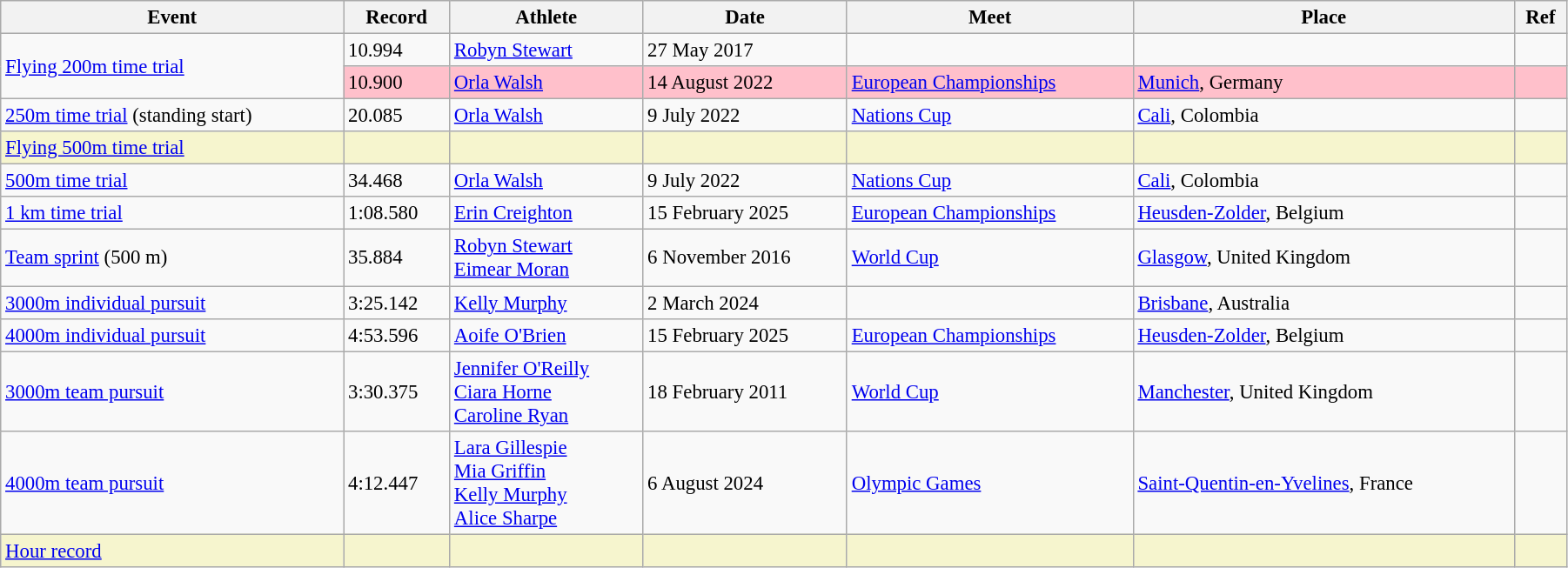<table class="wikitable" style="font-size:95%; width: 95%;">
<tr>
<th>Event</th>
<th>Record</th>
<th>Athlete</th>
<th>Date</th>
<th>Meet</th>
<th>Place</th>
<th>Ref</th>
</tr>
<tr>
<td rowspan=2><a href='#'>Flying 200m time trial</a></td>
<td>10.994</td>
<td><a href='#'>Robyn Stewart</a></td>
<td>27 May 2017</td>
<td></td>
<td></td>
<td></td>
</tr>
<tr style="background:pink">
<td>10.900</td>
<td><a href='#'>Orla Walsh</a></td>
<td>14 August 2022</td>
<td><a href='#'>European Championships</a></td>
<td><a href='#'>Munich</a>, Germany</td>
<td></td>
</tr>
<tr>
<td><a href='#'>250m time trial</a> (standing start)</td>
<td>20.085</td>
<td><a href='#'>Orla Walsh</a></td>
<td>9 July 2022</td>
<td><a href='#'>Nations Cup</a></td>
<td><a href='#'>Cali</a>, Colombia</td>
<td></td>
</tr>
<tr style="background:#f6F5CE;">
<td><a href='#'>Flying 500m time trial</a></td>
<td></td>
<td></td>
<td></td>
<td></td>
<td></td>
<td></td>
</tr>
<tr>
<td><a href='#'>500m time trial</a></td>
<td>34.468</td>
<td><a href='#'>Orla Walsh</a></td>
<td>9 July 2022</td>
<td><a href='#'>Nations Cup</a></td>
<td><a href='#'>Cali</a>, Colombia</td>
<td></td>
</tr>
<tr>
<td><a href='#'>1 km time trial</a></td>
<td>1:08.580</td>
<td><a href='#'>Erin Creighton</a></td>
<td>15 February 2025</td>
<td><a href='#'>European Championships</a></td>
<td><a href='#'>Heusden-Zolder</a>, Belgium</td>
<td></td>
</tr>
<tr>
<td><a href='#'>Team sprint</a> (500 m)</td>
<td>35.884</td>
<td><a href='#'>Robyn Stewart</a><br><a href='#'>Eimear Moran</a></td>
<td>6 November 2016</td>
<td><a href='#'>World Cup</a></td>
<td><a href='#'>Glasgow</a>, United Kingdom</td>
<td></td>
</tr>
<tr>
<td><a href='#'>3000m individual pursuit</a></td>
<td>3:25.142</td>
<td><a href='#'>Kelly Murphy</a></td>
<td>2 March 2024</td>
<td></td>
<td><a href='#'>Brisbane</a>, Australia</td>
<td></td>
</tr>
<tr>
<td><a href='#'>4000m individual pursuit</a></td>
<td>4:53.596</td>
<td><a href='#'>Aoife O'Brien</a></td>
<td>15 February 2025</td>
<td><a href='#'>European Championships</a></td>
<td><a href='#'>Heusden-Zolder</a>, Belgium</td>
<td></td>
</tr>
<tr>
<td><a href='#'>3000m team pursuit</a></td>
<td>3:30.375</td>
<td><a href='#'>Jennifer O'Reilly</a><br><a href='#'>Ciara Horne</a><br><a href='#'>Caroline Ryan</a></td>
<td>18 February 2011</td>
<td><a href='#'>World Cup</a></td>
<td><a href='#'>Manchester</a>, United Kingdom</td>
<td></td>
</tr>
<tr>
<td><a href='#'>4000m team pursuit</a></td>
<td>4:12.447</td>
<td><a href='#'>Lara Gillespie</a><br><a href='#'>Mia Griffin</a><br><a href='#'>Kelly Murphy</a><br><a href='#'>Alice Sharpe</a></td>
<td>6 August 2024</td>
<td><a href='#'>Olympic Games</a></td>
<td><a href='#'>Saint-Quentin-en-Yvelines</a>, France</td>
<td></td>
</tr>
<tr style="background:#f6F5CE;">
<td><a href='#'>Hour record</a></td>
<td></td>
<td></td>
<td></td>
<td></td>
<td></td>
<td></td>
</tr>
</table>
